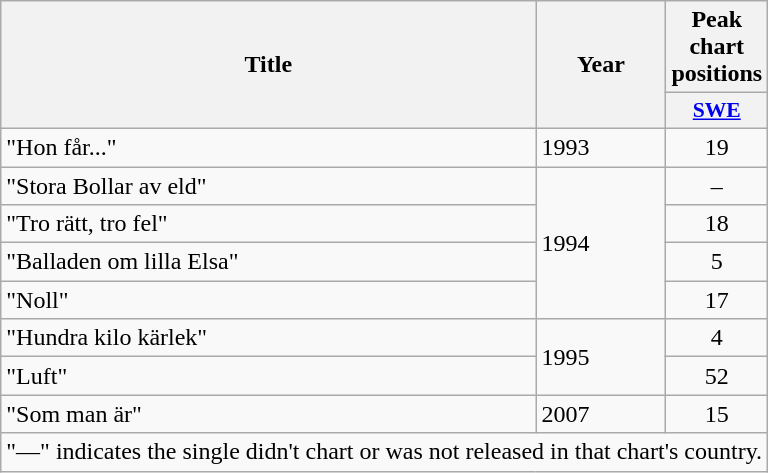<table class="wikitable">
<tr>
<th scope="col" rowspan="2">Title</th>
<th scope="col" rowspan="2">Year</th>
<th scope="col" colspan="1">Peak chart positions</th>
</tr>
<tr>
<th scope="col" style="width:3em;font-size:90%"><a href='#'>SWE</a><br></th>
</tr>
<tr>
<td>"Hon får..."</td>
<td>1993</td>
<td align=center>19</td>
</tr>
<tr>
<td>"Stora Bollar av eld"</td>
<td rowspan=4>1994</td>
<td align=center>–</td>
</tr>
<tr>
<td>"Tro rätt, tro fel"</td>
<td align=center>18</td>
</tr>
<tr>
<td>"Balladen om lilla Elsa"</td>
<td align=center>5</td>
</tr>
<tr>
<td>"Noll"</td>
<td align=center>17</td>
</tr>
<tr>
<td>"Hundra kilo kärlek"</td>
<td rowspan=2>1995</td>
<td align=center>4</td>
</tr>
<tr>
<td>"Luft"</td>
<td align=center>52</td>
</tr>
<tr>
<td>"Som man är"</td>
<td>2007</td>
<td align=center>15</td>
</tr>
<tr>
<td colspan=5 style="text-align:center;">"—" indicates the single didn't chart or was not released in that chart's country.</td>
</tr>
</table>
